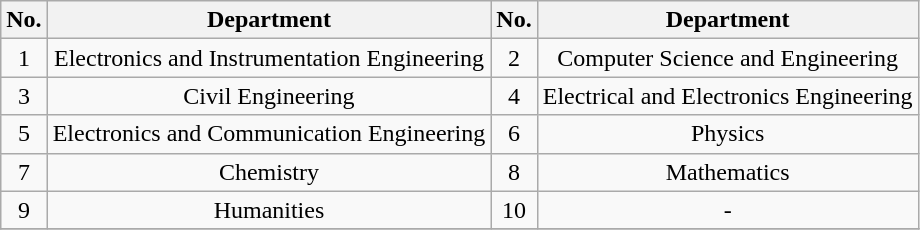<table class="wikitable sortable" style="text-align:center">
<tr>
<th scope=col>No.</th>
<th scope=col>Department</th>
<th scope=col>No.</th>
<th scope=col>Department</th>
</tr>
<tr>
<td>1</td>
<td>Electronics and Instrumentation Engineering</td>
<td>2</td>
<td>Computer Science and Engineering</td>
</tr>
<tr>
<td>3</td>
<td>Civil Engineering</td>
<td>4</td>
<td>Electrical and Electronics Engineering</td>
</tr>
<tr>
<td>5</td>
<td>Electronics and Communication Engineering</td>
<td>6</td>
<td>Physics</td>
</tr>
<tr>
<td>7</td>
<td>Chemistry</td>
<td>8</td>
<td>Mathematics</td>
</tr>
<tr>
<td>9</td>
<td>Humanities</td>
<td>10</td>
<td align-center>-</td>
</tr>
<tr>
</tr>
</table>
